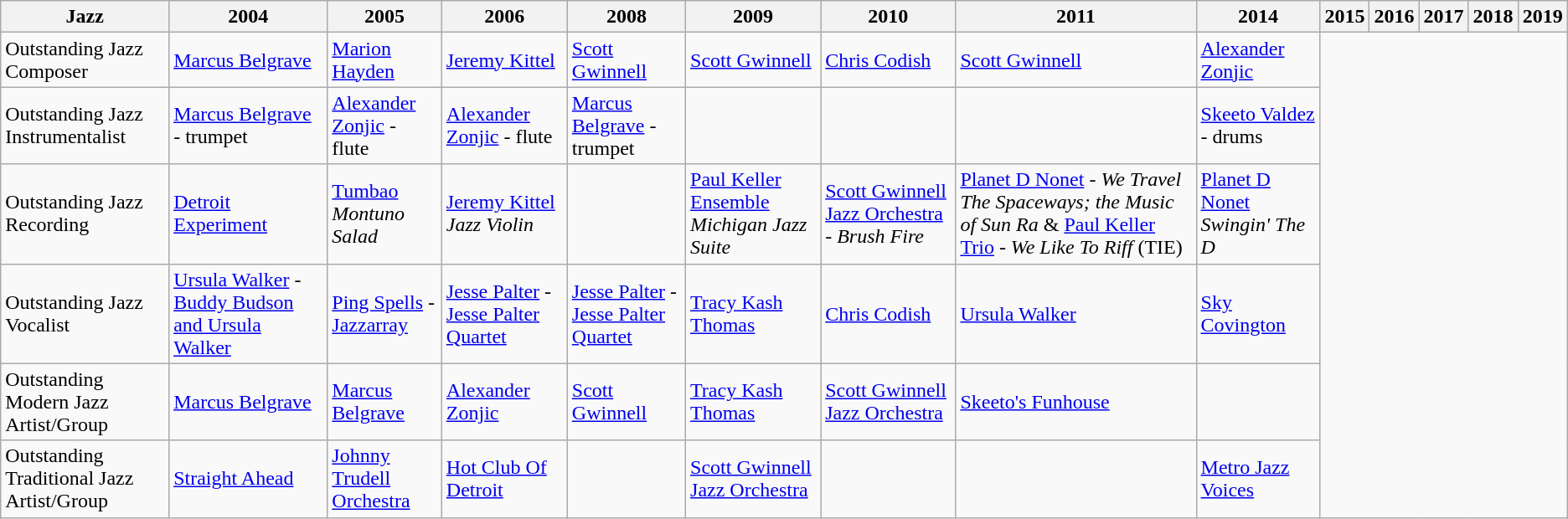<table class=wikitable>
<tr>
<th>Jazz</th>
<th>2004</th>
<th>2005</th>
<th>2006</th>
<th>2008</th>
<th>2009</th>
<th>2010</th>
<th>2011</th>
<th>2014</th>
<th>2015</th>
<th>2016</th>
<th>2017</th>
<th>2018</th>
<th>2019</th>
</tr>
<tr>
<td>Outstanding Jazz Composer</td>
<td><a href='#'>Marcus Belgrave</a></td>
<td><a href='#'>Marion Hayden</a></td>
<td><a href='#'>Jeremy Kittel</a></td>
<td><a href='#'>Scott Gwinnell</a></td>
<td><a href='#'>Scott Gwinnell</a></td>
<td><a href='#'>Chris Codish</a></td>
<td><a href='#'>Scott Gwinnell</a></td>
<td><a href='#'>Alexander Zonjic</a></td>
</tr>
<tr>
<td>Outstanding Jazz Instrumentalist</td>
<td><a href='#'>Marcus Belgrave</a> - trumpet</td>
<td><a href='#'>Alexander Zonjic</a> - flute</td>
<td><a href='#'>Alexander Zonjic</a> - flute</td>
<td><a href='#'>Marcus Belgrave</a> - trumpet</td>
<td></td>
<td></td>
<td></td>
<td><a href='#'>Skeeto Valdez</a> - drums</td>
</tr>
<tr>
<td>Outstanding Jazz Recording</td>
<td><a href='#'>Detroit Experiment</a></td>
<td><a href='#'>Tumbao</a> <em>Montuno Salad</em></td>
<td><a href='#'>Jeremy Kittel</a> <em>Jazz Violin</em></td>
<td></td>
<td><a href='#'>Paul Keller Ensemble</a> <em>Michigan Jazz Suite</em></td>
<td><a href='#'>Scott Gwinnell Jazz Orchestra</a> - <em>Brush Fire</em></td>
<td><a href='#'>Planet D Nonet</a> - <em>We Travel The Spaceways; the Music of Sun Ra</em> & <a href='#'>Paul Keller Trio</a> - <em>We Like To Riff</em> (TIE)</td>
<td><a href='#'>Planet D Nonet</a> <em>Swingin' The D</em></td>
</tr>
<tr>
<td>Outstanding Jazz Vocalist</td>
<td><a href='#'>Ursula Walker</a> - <a href='#'>Buddy Budson and Ursula Walker</a></td>
<td><a href='#'>Ping Spells</a> - <a href='#'>Jazzarray</a></td>
<td><a href='#'>Jesse Palter</a> - <a href='#'>Jesse Palter Quartet</a></td>
<td><a href='#'>Jesse Palter</a> - <a href='#'>Jesse Palter Quartet</a></td>
<td><a href='#'>Tracy Kash Thomas</a></td>
<td><a href='#'>Chris Codish</a></td>
<td><a href='#'>Ursula Walker</a></td>
<td><a href='#'>Sky Covington</a></td>
</tr>
<tr>
<td>Outstanding Modern Jazz Artist/Group</td>
<td><a href='#'>Marcus Belgrave</a></td>
<td><a href='#'>Marcus Belgrave</a></td>
<td><a href='#'>Alexander Zonjic</a></td>
<td><a href='#'>Scott Gwinnell</a></td>
<td><a href='#'>Tracy Kash Thomas</a></td>
<td><a href='#'>Scott Gwinnell Jazz Orchestra</a></td>
<td><a href='#'>Skeeto's Funhouse</a></td>
<td></td>
</tr>
<tr>
<td>Outstanding Traditional Jazz Artist/Group</td>
<td><a href='#'>Straight Ahead</a></td>
<td><a href='#'>Johnny Trudell Orchestra</a></td>
<td><a href='#'>Hot Club Of Detroit</a></td>
<td></td>
<td><a href='#'>Scott Gwinnell Jazz Orchestra</a></td>
<td></td>
<td></td>
<td><a href='#'>Metro Jazz Voices</a></td>
</tr>
</table>
